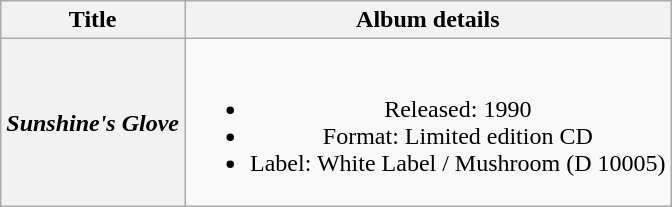<table class="wikitable plainrowheaders" style="text-align:center;" border="1">
<tr>
<th>Title</th>
<th>Album details</th>
</tr>
<tr>
<th scope="row"><em>Sunshine's Glove</em></th>
<td><br><ul><li>Released: 1990</li><li>Format: Limited edition CD</li><li>Label: White Label / Mushroom (D 10005)</li></ul></td>
</tr>
</table>
